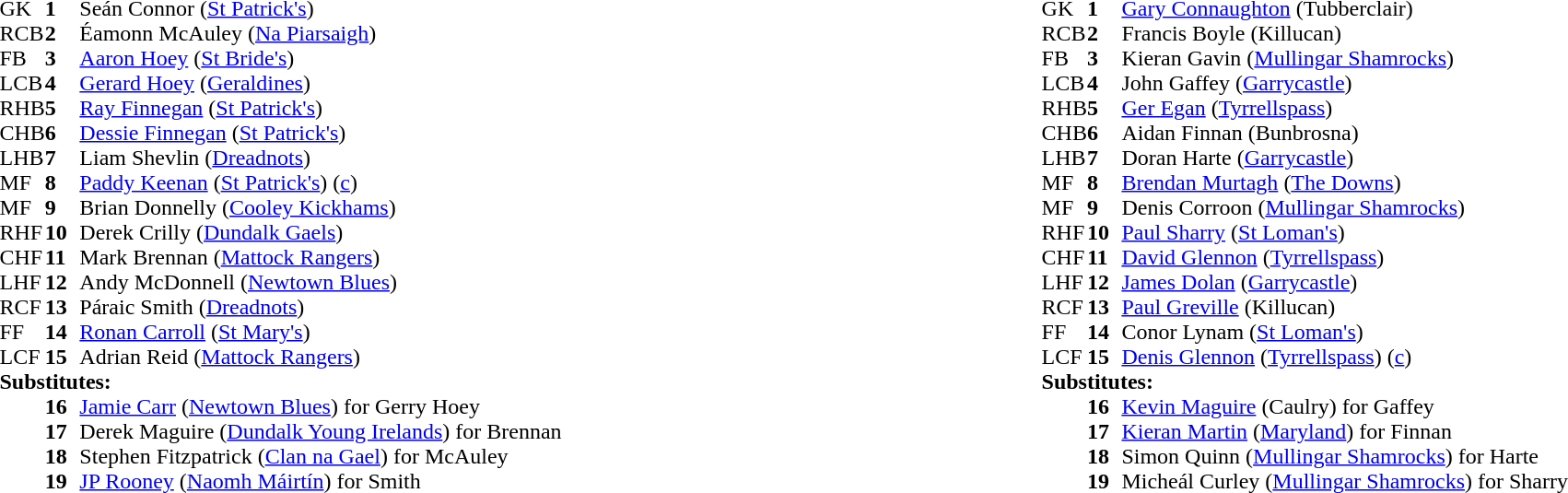<table style="width:100%;">
<tr>
<td style="vertical-align:top; width:50%"><br><table cellspacing="0" cellpadding="0">
<tr>
<th width="25"></th>
<th width="25"></th>
</tr>
<tr>
<td>GK</td>
<td><strong>1</strong></td>
<td>Seán Connor (<a href='#'>St Patrick's</a>)</td>
</tr>
<tr>
<td>RCB</td>
<td><strong>2</strong></td>
<td>Éamonn McAuley (<a href='#'>Na Piarsaigh</a>)</td>
</tr>
<tr>
<td>FB</td>
<td><strong>3</strong></td>
<td><a href='#'>Aaron Hoey</a> (<a href='#'>St Bride's</a>)</td>
</tr>
<tr>
<td>LCB</td>
<td><strong>4</strong></td>
<td><a href='#'>Gerard Hoey</a> (<a href='#'>Geraldines</a>)</td>
</tr>
<tr>
<td>RHB</td>
<td><strong>5</strong></td>
<td><a href='#'>Ray Finnegan</a> (<a href='#'>St Patrick's</a>)</td>
</tr>
<tr>
<td>CHB</td>
<td><strong>6</strong></td>
<td><a href='#'>Dessie Finnegan</a> (<a href='#'>St Patrick's</a>)</td>
</tr>
<tr>
<td>LHB</td>
<td><strong>7</strong></td>
<td>Liam Shevlin (<a href='#'>Dreadnots</a>)</td>
</tr>
<tr>
<td>MF</td>
<td><strong>8</strong></td>
<td><a href='#'>Paddy Keenan</a> (<a href='#'>St Patrick's</a>) (<a href='#'>c</a>)</td>
</tr>
<tr>
<td>MF</td>
<td><strong>9</strong></td>
<td>Brian Donnelly (<a href='#'>Cooley Kickhams</a>)</td>
</tr>
<tr>
<td>RHF</td>
<td><strong>10</strong></td>
<td>Derek Crilly (<a href='#'>Dundalk Gaels</a>)</td>
</tr>
<tr>
<td>CHF</td>
<td><strong>11</strong></td>
<td>Mark Brennan (<a href='#'>Mattock Rangers</a>)</td>
</tr>
<tr>
<td>LHF</td>
<td><strong>12</strong></td>
<td>Andy McDonnell (<a href='#'>Newtown Blues</a>)</td>
</tr>
<tr>
<td>RCF</td>
<td><strong>13</strong></td>
<td>Páraic Smith (<a href='#'>Dreadnots</a>)</td>
</tr>
<tr>
<td>FF</td>
<td><strong>14</strong></td>
<td><a href='#'>Ronan Carroll</a> (<a href='#'>St Mary's</a>)</td>
</tr>
<tr>
<td>LCF</td>
<td><strong>15</strong></td>
<td>Adrian Reid (<a href='#'>Mattock Rangers</a>)</td>
</tr>
<tr>
<td colspan=3><strong>Substitutes:</strong></td>
</tr>
<tr>
<td></td>
<td><strong>16</strong></td>
<td><a href='#'>Jamie Carr</a> (<a href='#'>Newtown Blues</a>) for Gerry Hoey</td>
</tr>
<tr>
<td></td>
<td><strong>17</strong></td>
<td>Derek Maguire (<a href='#'>Dundalk Young Irelands</a>) for Brennan</td>
</tr>
<tr>
<td></td>
<td><strong>18</strong></td>
<td>Stephen Fitzpatrick (<a href='#'>Clan na Gael</a>) for McAuley</td>
</tr>
<tr>
<td></td>
<td><strong>19</strong></td>
<td><a href='#'>JP Rooney</a> (<a href='#'>Naomh Máirtín</a>) for Smith</td>
<td></td>
</tr>
</table>
</td>
<td style="vertical-align:top; width:50%"><br><table cellspacing="0" cellpadding="0" style="margin:auto">
<tr>
<th width="25"></th>
<th width="25"></th>
</tr>
<tr>
<td>GK</td>
<td><strong>1</strong></td>
<td><a href='#'>Gary Connaughton</a> (Tubberclair)</td>
</tr>
<tr>
<td>RCB</td>
<td><strong>2</strong></td>
<td>Francis Boyle (Killucan)</td>
</tr>
<tr>
<td>FB</td>
<td><strong>3</strong></td>
<td>Kieran Gavin (<a href='#'>Mullingar Shamrocks</a>)</td>
</tr>
<tr>
<td>LCB</td>
<td><strong>4</strong></td>
<td>John Gaffey (<a href='#'>Garrycastle</a>)</td>
</tr>
<tr>
<td>RHB</td>
<td><strong>5</strong></td>
<td><a href='#'>Ger Egan</a> (<a href='#'>Tyrrellspass</a>)</td>
</tr>
<tr>
<td>CHB</td>
<td><strong>6</strong></td>
<td>Aidan Finnan (Bunbrosna)</td>
</tr>
<tr>
<td>LHB</td>
<td><strong>7</strong></td>
<td>Doran Harte (<a href='#'>Garrycastle</a>)</td>
</tr>
<tr>
<td>MF</td>
<td><strong>8</strong></td>
<td><a href='#'>Brendan Murtagh</a> (<a href='#'>The Downs</a>)</td>
</tr>
<tr>
<td>MF</td>
<td><strong>9</strong></td>
<td>Denis Corroon (<a href='#'>Mullingar Shamrocks</a>)</td>
</tr>
<tr>
<td>RHF</td>
<td><strong>10</strong></td>
<td><a href='#'>Paul Sharry</a> (<a href='#'>St Loman's</a>)</td>
</tr>
<tr>
<td>CHF</td>
<td><strong>11</strong></td>
<td><a href='#'>David Glennon</a> (<a href='#'>Tyrrellspass</a>)</td>
</tr>
<tr>
<td>LHF</td>
<td><strong>12</strong></td>
<td><a href='#'>James Dolan</a> (<a href='#'>Garrycastle</a>)</td>
</tr>
<tr>
<td>RCF</td>
<td><strong>13</strong></td>
<td><a href='#'>Paul Greville</a> (Killucan)</td>
</tr>
<tr>
<td>FF</td>
<td><strong>14</strong></td>
<td>Conor Lynam (<a href='#'>St Loman's</a>)</td>
</tr>
<tr>
<td>LCF</td>
<td><strong>15</strong></td>
<td><a href='#'>Denis Glennon</a> (<a href='#'>Tyrrellspass</a>) (<a href='#'>c</a>)</td>
</tr>
<tr>
<td colspan=3><strong>Substitutes:</strong></td>
</tr>
<tr>
<td></td>
<td><strong>16</strong></td>
<td><a href='#'>Kevin Maguire</a> (Caulry) for Gaffey</td>
</tr>
<tr>
<td></td>
<td><strong>17</strong></td>
<td><a href='#'>Kieran Martin</a> (<a href='#'>Maryland</a>) for Finnan</td>
</tr>
<tr>
<td></td>
<td><strong>18</strong></td>
<td>Simon Quinn (<a href='#'>Mullingar Shamrocks</a>) for Harte</td>
</tr>
<tr>
<td></td>
<td><strong>19</strong></td>
<td>Micheál Curley (<a href='#'>Mullingar Shamrocks</a>) for Sharry</td>
</tr>
</table>
</td>
</tr>
<tr>
</tr>
</table>
